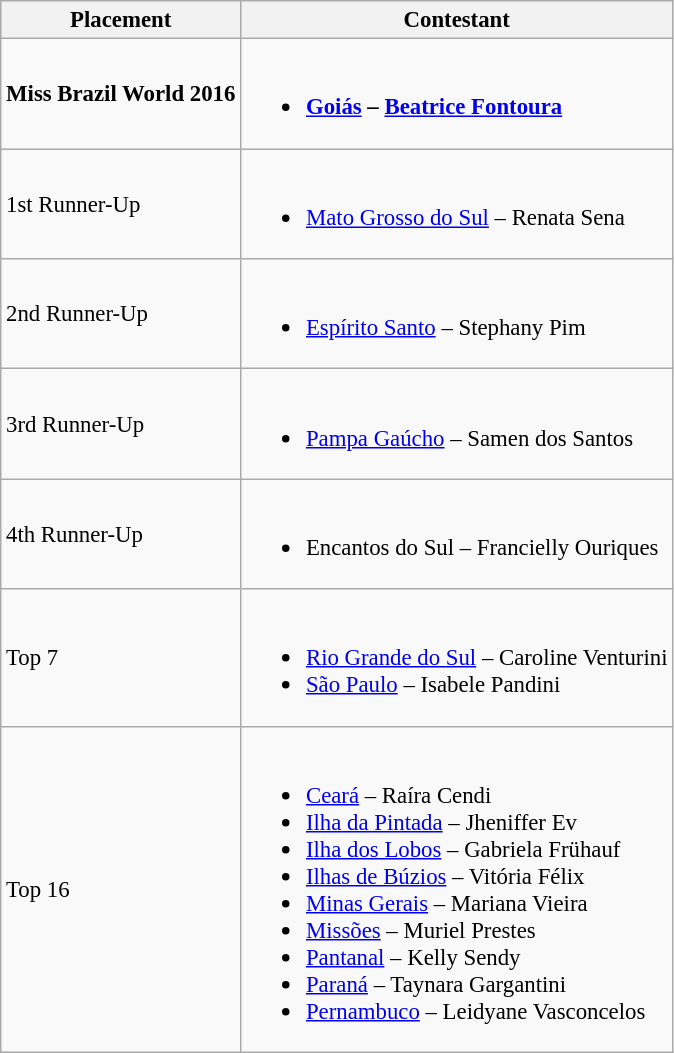<table class="wikitable sortable" style="font-size: 95%;">
<tr>
<th>Placement</th>
<th>Contestant</th>
</tr>
<tr>
<td><strong>Miss Brazil World 2016</strong></td>
<td><br><ul><li><strong><a href='#'>Goiás</a> – <a href='#'>Beatrice Fontoura</a></strong></li></ul></td>
</tr>
<tr>
<td>1st Runner-Up</td>
<td><br><ul><li><a href='#'>Mato Grosso do Sul</a> – Renata Sena</li></ul></td>
</tr>
<tr>
<td>2nd Runner-Up</td>
<td><br><ul><li><a href='#'>Espírito Santo</a> – Stephany Pim</li></ul></td>
</tr>
<tr>
<td>3rd Runner-Up</td>
<td><br><ul><li><a href='#'>Pampa Gaúcho</a> – Samen dos Santos</li></ul></td>
</tr>
<tr>
<td>4th Runner-Up</td>
<td><br><ul><li>Encantos do Sul – Francielly Ouriques</li></ul></td>
</tr>
<tr>
<td>Top 7</td>
<td><br><ul><li><a href='#'>Rio Grande do Sul</a> – Caroline Venturini</li><li><a href='#'>São Paulo</a> – Isabele Pandini</li></ul></td>
</tr>
<tr>
<td>Top 16</td>
<td><br><ul><li><a href='#'>Ceará</a> – Raíra Cendi</li><li><a href='#'>Ilha da Pintada</a> – Jheniffer Ev</li><li><a href='#'>Ilha dos Lobos</a> – Gabriela Frühauf</li><li><a href='#'>Ilhas de Búzios</a> – Vitória Félix</li><li><a href='#'>Minas Gerais</a> – Mariana Vieira</li><li><a href='#'>Missões</a> – Muriel Prestes</li><li><a href='#'>Pantanal</a> – Kelly Sendy</li><li><a href='#'>Paraná</a> – Taynara Gargantini</li><li><a href='#'>Pernambuco</a> – Leidyane Vasconcelos</li></ul></td>
</tr>
</table>
